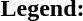<table class="toccolours" style="font-size:100%; white-space:nowrap;">
<tr>
<td><strong>Legend:</strong></td>
<td>      </td>
</tr>
<tr>
<td></td>
</tr>
<tr>
<td></td>
</tr>
</table>
